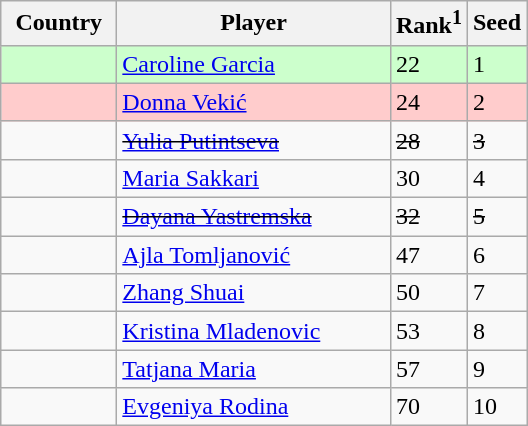<table class="wikitable" border="1">
<tr>
<th width="70">Country</th>
<th width="175">Player</th>
<th>Rank<sup>1</sup></th>
<th>Seed</th>
</tr>
<tr style="background:#cfc;">
<td></td>
<td><a href='#'>Caroline Garcia</a></td>
<td>22</td>
<td>1</td>
</tr>
<tr style="background:#fcc;">
<td></td>
<td><a href='#'>Donna Vekić</a></td>
<td>24</td>
<td>2</td>
</tr>
<tr>
<td><s></s></td>
<td><s><a href='#'>Yulia Putintseva</a></s></td>
<td><s>28</s></td>
<td><s>3</s></td>
</tr>
<tr>
<td></td>
<td><a href='#'>Maria Sakkari</a></td>
<td>30</td>
<td>4</td>
</tr>
<tr>
<td><s></s></td>
<td><s><a href='#'>Dayana Yastremska</a></s></td>
<td><s>32</s></td>
<td><s>5</s></td>
</tr>
<tr>
<td></td>
<td><a href='#'>Ajla Tomljanović</a></td>
<td>47</td>
<td>6</td>
</tr>
<tr>
<td></td>
<td><a href='#'>Zhang Shuai</a></td>
<td>50</td>
<td>7</td>
</tr>
<tr>
<td></td>
<td><a href='#'>Kristina Mladenovic</a></td>
<td>53</td>
<td>8</td>
</tr>
<tr>
<td></td>
<td><a href='#'>Tatjana Maria</a></td>
<td>57</td>
<td>9</td>
</tr>
<tr>
<td></td>
<td><a href='#'>Evgeniya Rodina</a></td>
<td>70</td>
<td>10</td>
</tr>
</table>
